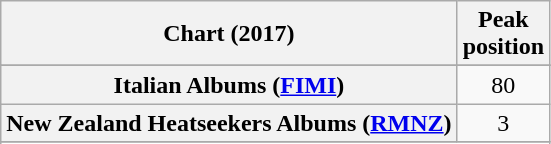<table class="wikitable sortable plainrowheaders" style="text-align:center">
<tr>
<th scope="col">Chart (2017)</th>
<th scope="col">Peak<br> position</th>
</tr>
<tr>
</tr>
<tr>
</tr>
<tr>
<th scope="row">Italian Albums (<a href='#'>FIMI</a>)</th>
<td>80</td>
</tr>
<tr>
<th scope="row">New Zealand Heatseekers Albums (<a href='#'>RMNZ</a>)</th>
<td>3</td>
</tr>
<tr>
</tr>
<tr>
</tr>
<tr>
</tr>
<tr>
</tr>
</table>
